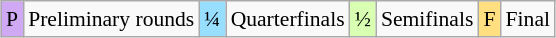<table class="wikitable" style="margin:0.5em auto; font-size:90%;">
<tr>
<td style="background-color:#D0A9F5;text-align:center;">P</td>
<td>Preliminary rounds</td>
<td style="background-color:#97DEFF;text-align:center;">¼</td>
<td>Quarterfinals</td>
<td style="background-color:#D9FFB2;text-align:center;">½</td>
<td>Semifinals</td>
<td style="background-color:#FFDF80;text-align:center;">F</td>
<td>Final</td>
</tr>
</table>
